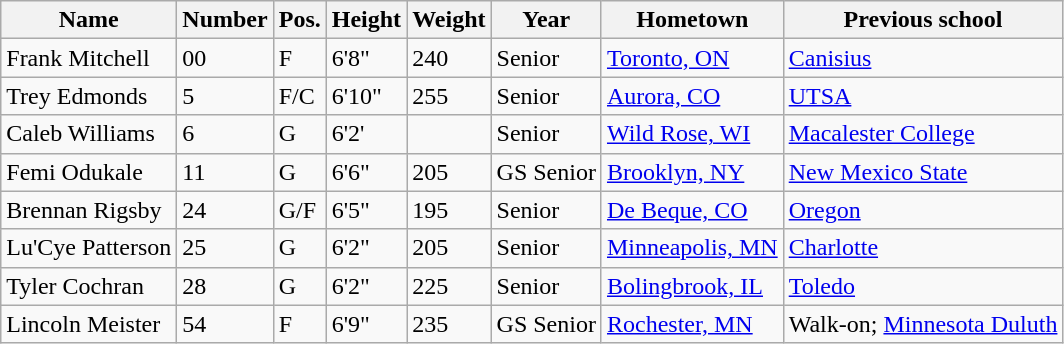<table class="wikitable sortable" border="1">
<tr>
<th>Name</th>
<th>Number</th>
<th>Pos.</th>
<th>Height</th>
<th>Weight</th>
<th>Year</th>
<th>Hometown</th>
<th class="unsortable">Previous school</th>
</tr>
<tr>
<td>Frank Mitchell</td>
<td>00</td>
<td>F</td>
<td>6'8"</td>
<td>240</td>
<td>Senior</td>
<td><a href='#'>Toronto, ON</a></td>
<td><a href='#'>Canisius</a></td>
</tr>
<tr>
<td>Trey Edmonds</td>
<td>5</td>
<td>F/C</td>
<td>6'10"</td>
<td>255</td>
<td>Senior</td>
<td><a href='#'>Aurora, CO</a></td>
<td><a href='#'>UTSA</a></td>
</tr>
<tr>
<td>Caleb Williams</td>
<td>6</td>
<td>G</td>
<td>6'2'</td>
<td></td>
<td>Senior</td>
<td><a href='#'>Wild Rose, WI</a></td>
<td><a href='#'>Macalester College</a></td>
</tr>
<tr>
<td>Femi Odukale</td>
<td>11</td>
<td>G</td>
<td>6'6"</td>
<td>205</td>
<td>GS Senior</td>
<td><a href='#'>Brooklyn, NY</a></td>
<td><a href='#'>New Mexico State</a></td>
</tr>
<tr>
<td>Brennan Rigsby</td>
<td>24</td>
<td>G/F</td>
<td>6'5"</td>
<td>195</td>
<td>Senior</td>
<td><a href='#'>De Beque, CO</a></td>
<td><a href='#'>Oregon</a></td>
</tr>
<tr>
<td>Lu'Cye Patterson</td>
<td>25</td>
<td>G</td>
<td>6'2"</td>
<td>205</td>
<td> Senior</td>
<td><a href='#'>Minneapolis, MN</a></td>
<td><a href='#'>Charlotte</a></td>
</tr>
<tr>
<td>Tyler Cochran</td>
<td>28</td>
<td>G</td>
<td>6'2"</td>
<td>225</td>
<td>Senior</td>
<td><a href='#'>Bolingbrook, IL</a></td>
<td><a href='#'>Toledo</a></td>
</tr>
<tr>
<td>Lincoln Meister</td>
<td>54</td>
<td>F</td>
<td>6'9"</td>
<td>235</td>
<td>GS Senior</td>
<td><a href='#'>Rochester, MN</a></td>
<td>Walk-on; <a href='#'>Minnesota Duluth</a></td>
</tr>
</table>
